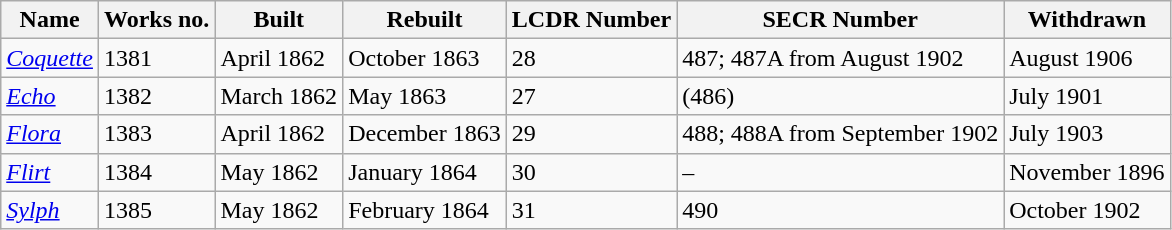<table class=wikitable>
<tr>
<th>Name</th>
<th>Works no.</th>
<th>Built</th>
<th>Rebuilt</th>
<th>LCDR Number</th>
<th>SECR Number</th>
<th>Withdrawn</th>
</tr>
<tr>
<td><em><a href='#'>Coquette</a></em></td>
<td>1381</td>
<td>April 1862</td>
<td>October 1863</td>
<td>28</td>
<td>487; 487A from August 1902</td>
<td>August 1906</td>
</tr>
<tr>
<td><em><a href='#'>Echo</a></em></td>
<td>1382</td>
<td>March 1862</td>
<td>May 1863</td>
<td>27</td>
<td>(486)</td>
<td>July 1901</td>
</tr>
<tr>
<td><em><a href='#'>Flora</a></em></td>
<td>1383</td>
<td>April 1862</td>
<td>December 1863</td>
<td>29</td>
<td>488; 488A from September 1902</td>
<td>July 1903</td>
</tr>
<tr>
<td><em><a href='#'>Flirt</a></em></td>
<td>1384</td>
<td>May 1862</td>
<td>January 1864</td>
<td>30</td>
<td>–</td>
<td>November 1896</td>
</tr>
<tr>
<td><em><a href='#'>Sylph</a></em></td>
<td>1385</td>
<td>May 1862</td>
<td>February 1864</td>
<td>31</td>
<td>490</td>
<td>October 1902</td>
</tr>
</table>
